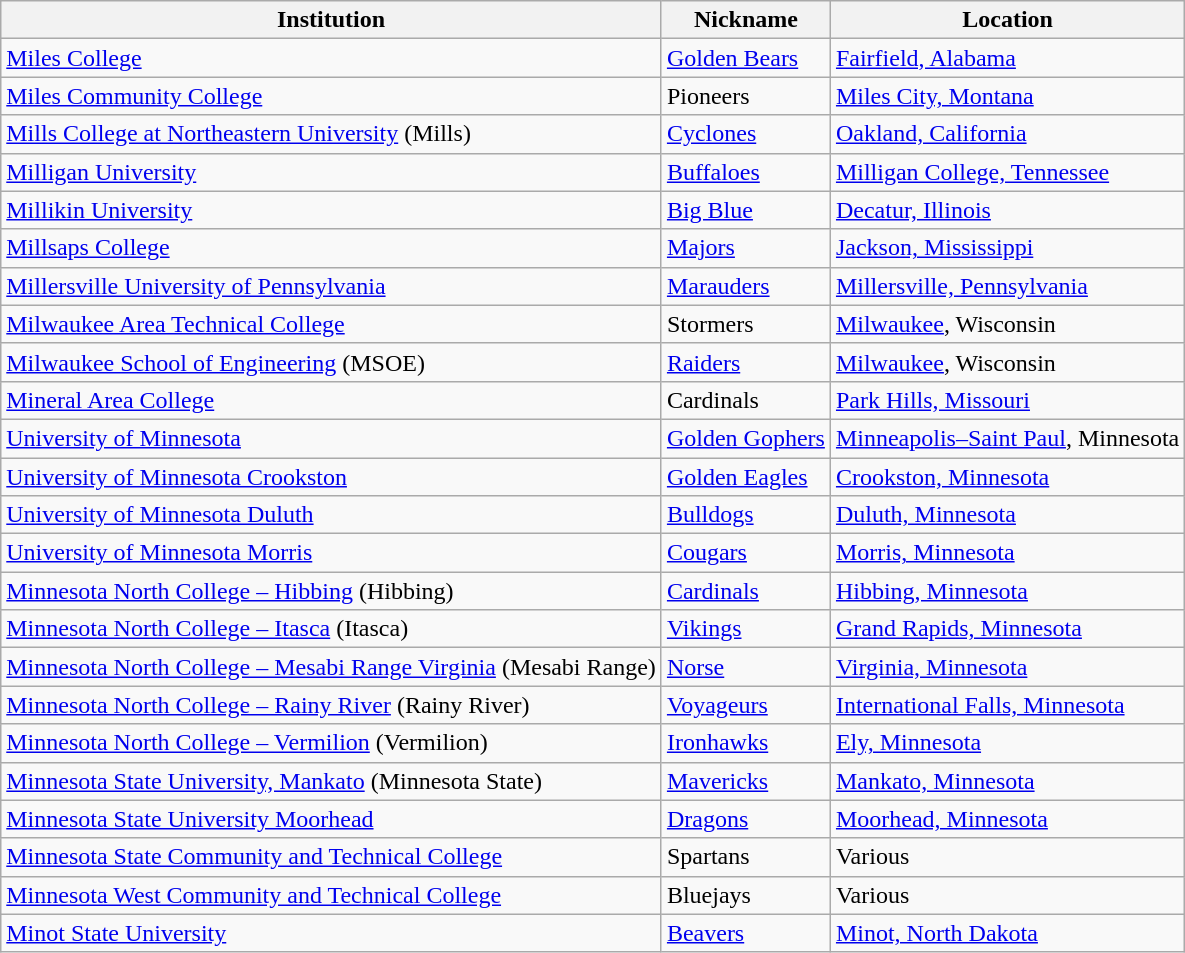<table class="wikitable">
<tr>
<th>Institution</th>
<th>Nickname</th>
<th>Location</th>
</tr>
<tr>
<td><a href='#'>Miles College</a></td>
<td><a href='#'>Golden Bears</a></td>
<td><a href='#'>Fairfield, Alabama</a></td>
</tr>
<tr>
<td><a href='#'>Miles Community College</a></td>
<td>Pioneers</td>
<td><a href='#'>Miles City, Montana</a></td>
</tr>
<tr>
<td><a href='#'>Mills College at Northeastern University</a> (Mills)</td>
<td><a href='#'>Cyclones</a></td>
<td><a href='#'>Oakland, California</a></td>
</tr>
<tr>
<td><a href='#'>Milligan University</a></td>
<td><a href='#'>Buffaloes</a></td>
<td><a href='#'>Milligan College, Tennessee</a></td>
</tr>
<tr>
<td><a href='#'>Millikin University</a></td>
<td><a href='#'>Big Blue</a></td>
<td><a href='#'>Decatur, Illinois</a></td>
</tr>
<tr>
<td><a href='#'>Millsaps College</a></td>
<td><a href='#'>Majors</a></td>
<td><a href='#'>Jackson, Mississippi</a></td>
</tr>
<tr>
<td><a href='#'>Millersville University of Pennsylvania</a></td>
<td><a href='#'>Marauders</a></td>
<td><a href='#'>Millersville, Pennsylvania</a></td>
</tr>
<tr>
<td><a href='#'>Milwaukee Area Technical College</a></td>
<td>Stormers</td>
<td><a href='#'>Milwaukee</a>, Wisconsin</td>
</tr>
<tr>
<td><a href='#'>Milwaukee School of Engineering</a> (MSOE)</td>
<td><a href='#'>Raiders</a></td>
<td><a href='#'>Milwaukee</a>, Wisconsin</td>
</tr>
<tr>
<td><a href='#'>Mineral Area College</a></td>
<td>Cardinals</td>
<td><a href='#'>Park Hills, Missouri</a></td>
</tr>
<tr>
<td><a href='#'>University of Minnesota</a></td>
<td><a href='#'>Golden Gophers</a></td>
<td><a href='#'>Minneapolis–Saint Paul</a>, Minnesota</td>
</tr>
<tr>
<td><a href='#'>University of Minnesota Crookston</a></td>
<td><a href='#'>Golden Eagles</a></td>
<td><a href='#'>Crookston, Minnesota</a></td>
</tr>
<tr>
<td><a href='#'>University of Minnesota Duluth</a></td>
<td><a href='#'>Bulldogs</a></td>
<td><a href='#'>Duluth, Minnesota</a></td>
</tr>
<tr>
<td><a href='#'>University of Minnesota Morris</a></td>
<td><a href='#'>Cougars</a></td>
<td><a href='#'>Morris, Minnesota</a></td>
</tr>
<tr>
<td><a href='#'>Minnesota North College – Hibbing</a> (Hibbing)</td>
<td><a href='#'>Cardinals</a></td>
<td><a href='#'>Hibbing, Minnesota</a></td>
</tr>
<tr>
<td><a href='#'>Minnesota North College – Itasca</a> (Itasca)</td>
<td><a href='#'>Vikings</a></td>
<td><a href='#'>Grand Rapids, Minnesota</a></td>
</tr>
<tr>
<td><a href='#'>Minnesota North College – Mesabi Range Virginia</a> (Mesabi Range)</td>
<td><a href='#'>Norse</a></td>
<td><a href='#'>Virginia, Minnesota</a></td>
</tr>
<tr>
<td><a href='#'>Minnesota North College – Rainy River</a> (Rainy River)</td>
<td><a href='#'>Voyageurs</a></td>
<td><a href='#'>International Falls, Minnesota</a></td>
</tr>
<tr>
<td><a href='#'>Minnesota North College – Vermilion</a> (Vermilion)</td>
<td><a href='#'>Ironhawks</a></td>
<td><a href='#'>Ely, Minnesota</a></td>
</tr>
<tr>
<td><a href='#'>Minnesota State University, Mankato</a> (Minnesota State)</td>
<td><a href='#'>Mavericks</a></td>
<td><a href='#'>Mankato, Minnesota</a></td>
</tr>
<tr>
<td><a href='#'>Minnesota State University Moorhead</a></td>
<td><a href='#'>Dragons</a></td>
<td><a href='#'>Moorhead, Minnesota</a></td>
</tr>
<tr>
<td><a href='#'>Minnesota State Community and Technical College</a></td>
<td>Spartans</td>
<td>Various</td>
</tr>
<tr>
<td><a href='#'>Minnesota West Community and Technical College</a></td>
<td>Bluejays</td>
<td>Various</td>
</tr>
<tr>
<td><a href='#'>Minot State University</a></td>
<td><a href='#'>Beavers</a></td>
<td><a href='#'>Minot, North Dakota</a></td>
</tr>
</table>
